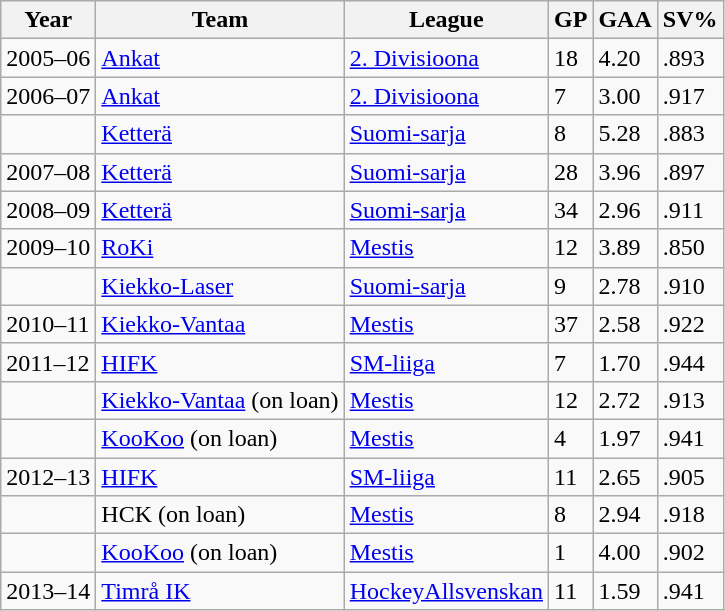<table class="wikitable">
<tr align="center">
<th>Year</th>
<th>Team</th>
<th>League</th>
<th>GP</th>
<th>GAA</th>
<th>SV%</th>
</tr>
<tr>
<td>2005–06</td>
<td><a href='#'>Ankat</a></td>
<td><a href='#'>2. Divisioona</a></td>
<td>18</td>
<td>4.20</td>
<td>.893</td>
</tr>
<tr>
<td>2006–07</td>
<td><a href='#'>Ankat</a></td>
<td><a href='#'>2. Divisioona</a></td>
<td>7</td>
<td>3.00</td>
<td>.917</td>
</tr>
<tr>
<td></td>
<td><a href='#'>Ketterä</a></td>
<td><a href='#'>Suomi-sarja</a></td>
<td>8</td>
<td>5.28</td>
<td>.883</td>
</tr>
<tr>
<td>2007–08</td>
<td><a href='#'>Ketterä</a></td>
<td><a href='#'>Suomi-sarja</a></td>
<td>28</td>
<td>3.96</td>
<td>.897</td>
</tr>
<tr>
<td>2008–09</td>
<td><a href='#'>Ketterä</a></td>
<td><a href='#'>Suomi-sarja</a></td>
<td>34</td>
<td>2.96</td>
<td>.911</td>
</tr>
<tr>
<td>2009–10</td>
<td><a href='#'>RoKi</a></td>
<td><a href='#'>Mestis</a></td>
<td>12</td>
<td>3.89</td>
<td>.850</td>
</tr>
<tr>
<td></td>
<td><a href='#'>Kiekko-Laser</a></td>
<td><a href='#'>Suomi-sarja</a></td>
<td>9</td>
<td>2.78</td>
<td>.910</td>
</tr>
<tr>
<td>2010–11</td>
<td><a href='#'>Kiekko-Vantaa</a></td>
<td><a href='#'>Mestis</a></td>
<td>37</td>
<td>2.58</td>
<td>.922</td>
</tr>
<tr>
<td>2011–12</td>
<td><a href='#'>HIFK</a></td>
<td><a href='#'>SM-liiga</a></td>
<td>7</td>
<td>1.70</td>
<td>.944</td>
</tr>
<tr>
<td></td>
<td><a href='#'>Kiekko-Vantaa</a> (on loan)</td>
<td><a href='#'>Mestis</a></td>
<td>12</td>
<td>2.72</td>
<td>.913</td>
</tr>
<tr>
<td></td>
<td><a href='#'>KooKoo</a> (on loan)</td>
<td><a href='#'>Mestis</a></td>
<td>4</td>
<td>1.97</td>
<td>.941</td>
</tr>
<tr>
<td>2012–13</td>
<td><a href='#'>HIFK</a></td>
<td><a href='#'>SM-liiga</a></td>
<td>11</td>
<td>2.65</td>
<td>.905</td>
</tr>
<tr>
<td></td>
<td>HCK (on loan)</td>
<td><a href='#'>Mestis</a></td>
<td>8</td>
<td>2.94</td>
<td>.918</td>
</tr>
<tr>
<td></td>
<td><a href='#'>KooKoo</a> (on loan)</td>
<td><a href='#'>Mestis</a></td>
<td>1</td>
<td>4.00</td>
<td>.902</td>
</tr>
<tr>
<td>2013–14</td>
<td><a href='#'>Timrå IK</a></td>
<td><a href='#'>HockeyAllsvenskan</a></td>
<td>11</td>
<td>1.59</td>
<td>.941</td>
</tr>
</table>
